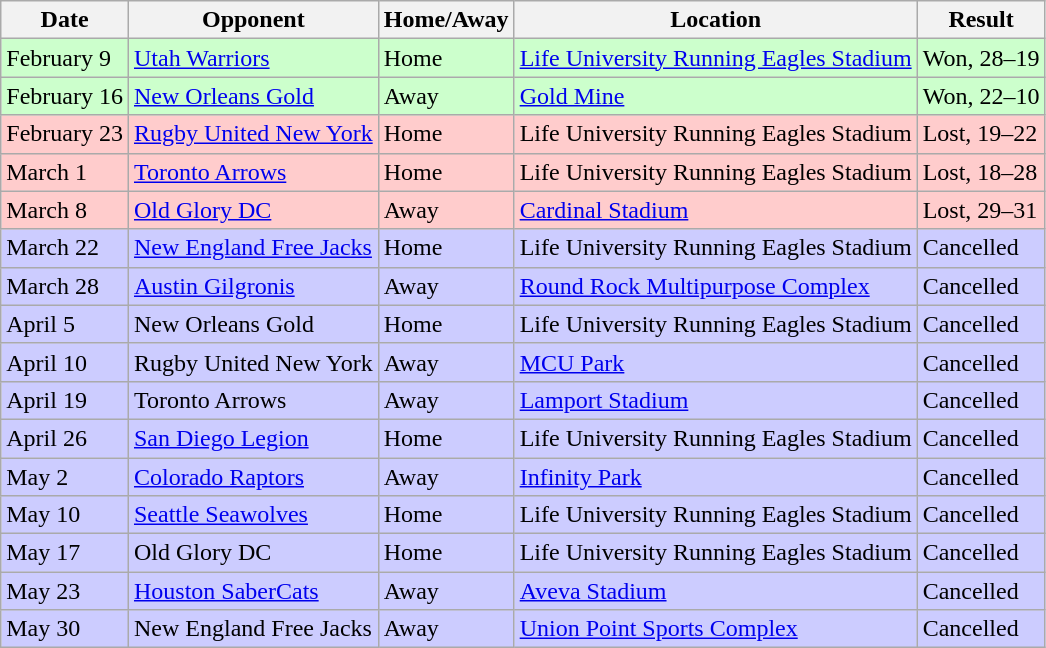<table class="wikitable">
<tr>
<th>Date</th>
<th>Opponent</th>
<th>Home/Away</th>
<th>Location</th>
<th>Result</th>
</tr>
<tr style="background:#cfc;">
<td>February 9</td>
<td><a href='#'>Utah Warriors</a></td>
<td>Home</td>
<td><a href='#'>Life University Running Eagles Stadium</a></td>
<td>Won, 28–19</td>
</tr>
<tr style="background:#cfc;">
<td>February 16</td>
<td><a href='#'>New Orleans Gold</a></td>
<td>Away</td>
<td><a href='#'>Gold Mine</a></td>
<td>Won, 22–10</td>
</tr>
<tr style="background:#fcc;">
<td>February 23</td>
<td><a href='#'>Rugby United New York</a></td>
<td>Home</td>
<td>Life University Running Eagles Stadium</td>
<td>Lost, 19–22</td>
</tr>
<tr style="background:#fcc;">
<td>March 1</td>
<td><a href='#'>Toronto Arrows</a></td>
<td>Home</td>
<td>Life University Running Eagles Stadium</td>
<td>Lost, 18–28</td>
</tr>
<tr style="background:#fcc;">
<td>March 8</td>
<td><a href='#'>Old Glory DC</a></td>
<td>Away</td>
<td><a href='#'>Cardinal Stadium</a></td>
<td>Lost, 29–31</td>
</tr>
<tr style="background:#ccf;">
<td>March 22</td>
<td><a href='#'>New England Free Jacks</a></td>
<td>Home</td>
<td>Life University Running Eagles Stadium</td>
<td>Cancelled</td>
</tr>
<tr style="background:#ccf;">
<td>March 28</td>
<td><a href='#'>Austin Gilgronis</a></td>
<td>Away</td>
<td><a href='#'>Round Rock Multipurpose Complex</a></td>
<td>Cancelled</td>
</tr>
<tr style="background:#ccf;">
<td>April 5</td>
<td>New Orleans Gold</td>
<td>Home</td>
<td>Life University Running Eagles Stadium</td>
<td>Cancelled</td>
</tr>
<tr style="background:#ccf;">
<td>April 10</td>
<td>Rugby United New York</td>
<td>Away</td>
<td><a href='#'>MCU Park</a></td>
<td>Cancelled</td>
</tr>
<tr style="background:#ccf;">
<td>April 19</td>
<td>Toronto Arrows</td>
<td>Away</td>
<td><a href='#'>Lamport Stadium</a></td>
<td>Cancelled</td>
</tr>
<tr style="background:#ccf;">
<td>April 26</td>
<td><a href='#'>San Diego Legion</a></td>
<td>Home</td>
<td>Life University Running Eagles Stadium</td>
<td>Cancelled</td>
</tr>
<tr style="background:#ccf;">
<td>May 2</td>
<td><a href='#'>Colorado Raptors</a></td>
<td>Away</td>
<td><a href='#'>Infinity Park</a></td>
<td>Cancelled</td>
</tr>
<tr style="background:#ccf;">
<td>May 10</td>
<td><a href='#'>Seattle Seawolves</a></td>
<td>Home</td>
<td>Life University Running Eagles Stadium</td>
<td>Cancelled</td>
</tr>
<tr style="background:#ccf;">
<td>May 17</td>
<td>Old Glory DC</td>
<td>Home</td>
<td>Life University Running Eagles Stadium</td>
<td>Cancelled</td>
</tr>
<tr style="background:#ccf;">
<td>May 23</td>
<td><a href='#'>Houston SaberCats</a></td>
<td>Away</td>
<td><a href='#'>Aveva Stadium</a></td>
<td>Cancelled</td>
</tr>
<tr style="background:#ccf;">
<td>May 30</td>
<td>New England Free Jacks</td>
<td>Away</td>
<td><a href='#'>Union Point Sports Complex</a></td>
<td>Cancelled</td>
</tr>
</table>
